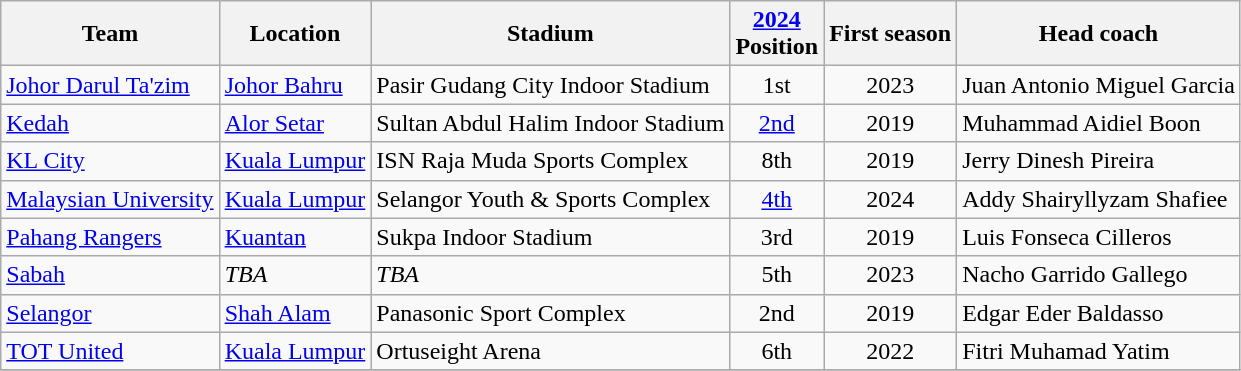<table class="wikitable sortable">
<tr>
<th>Team</th>
<th>Location</th>
<th>Stadium</th>
<th><a href='#'>2024</a> <br> Position</th>
<th>First season</th>
<th>Head coach</th>
</tr>
<tr>
<td><a href='#'>Johor Darul Ta'zim</a></td>
<td><a href='#'>Johor Bahru</a></td>
<td>Pasir Gudang City Indoor Stadium</td>
<td style="text-align:center">1st</td>
<td style="text-align:center">2023</td>
<td> Juan Antonio Miguel Garcia</td>
</tr>
<tr>
<td><a href='#'>Kedah</a></td>
<td><a href='#'>Alor Setar</a></td>
<td>Sultan Abdul Halim Indoor Stadium</td>
<td style="text-align:center"><a href='#'>2nd</a></td>
<td style="text-align:center">2019</td>
<td>  Muhammad Aidiel Boon</td>
</tr>
<tr>
<td><a href='#'>KL City</a></td>
<td><a href='#'>Kuala Lumpur</a></td>
<td>ISN Raja Muda Sports Complex</td>
<td style="text-align:center">8th</td>
<td style="text-align:center">2019</td>
<td> Jerry Dinesh Pireira</td>
</tr>
<tr>
<td><a href='#'>Malaysian University</a></td>
<td><a href='#'>Kuala Lumpur</a></td>
<td>Selangor Youth & Sports Complex</td>
<td style="text-align:center"><a href='#'>4th</a></td>
<td style="text-align:center">2024</td>
<td> Addy Shairyllyzam Shafiee</td>
</tr>
<tr>
<td><a href='#'>Pahang Rangers</a></td>
<td><a href='#'>Kuantan</a></td>
<td>Sukpa Indoor Stadium</td>
<td style="text-align:center">3rd</td>
<td style="text-align:center">2019</td>
<td> Luis Fonseca Cilleros</td>
</tr>
<tr>
<td><a href='#'>Sabah</a></td>
<td><em>TBA</em></td>
<td><em>TBA</em></td>
<td style="text-align:center">5th</td>
<td style="text-align:center">2023</td>
<td> Nacho Garrido Gallego</td>
</tr>
<tr>
<td><a href='#'>Selangor</a></td>
<td><a href='#'>Shah Alam</a></td>
<td>Panasonic Sport Complex</td>
<td style="text-align:center">2nd</td>
<td style="text-align:center">2019</td>
<td> Edgar Eder Baldasso</td>
</tr>
<tr>
<td><a href='#'>TOT United</a></td>
<td><a href='#'>Kuala Lumpur</a></td>
<td>Ortuseight Arena</td>
<td style="text-align:center">6th</td>
<td style="text-align:center">2022</td>
<td> Fitri Muhamad Yatim</td>
</tr>
<tr>
</tr>
</table>
